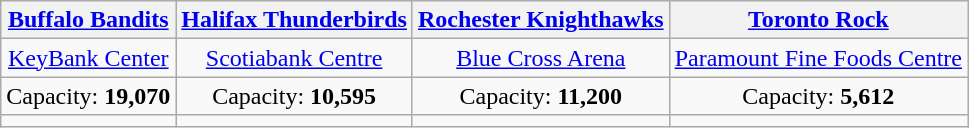<table class="wikitable" style="text-align:center">
<tr>
<th><a href='#'>Buffalo Bandits</a></th>
<th><a href='#'>Halifax Thunderbirds</a></th>
<th><a href='#'>Rochester Knighthawks</a></th>
<th><a href='#'>Toronto Rock</a></th>
</tr>
<tr>
<td><a href='#'>KeyBank Center</a></td>
<td><a href='#'>Scotiabank Centre</a></td>
<td><a href='#'>Blue Cross Arena</a></td>
<td><a href='#'>Paramount Fine Foods Centre</a></td>
</tr>
<tr>
<td>Capacity: <strong>19,070</strong></td>
<td>Capacity: <strong>10,595</strong></td>
<td>Capacity: <strong>11,200</strong></td>
<td>Capacity: <strong>5,612</strong></td>
</tr>
<tr>
<td></td>
<td></td>
<td></td>
<td></td>
</tr>
</table>
